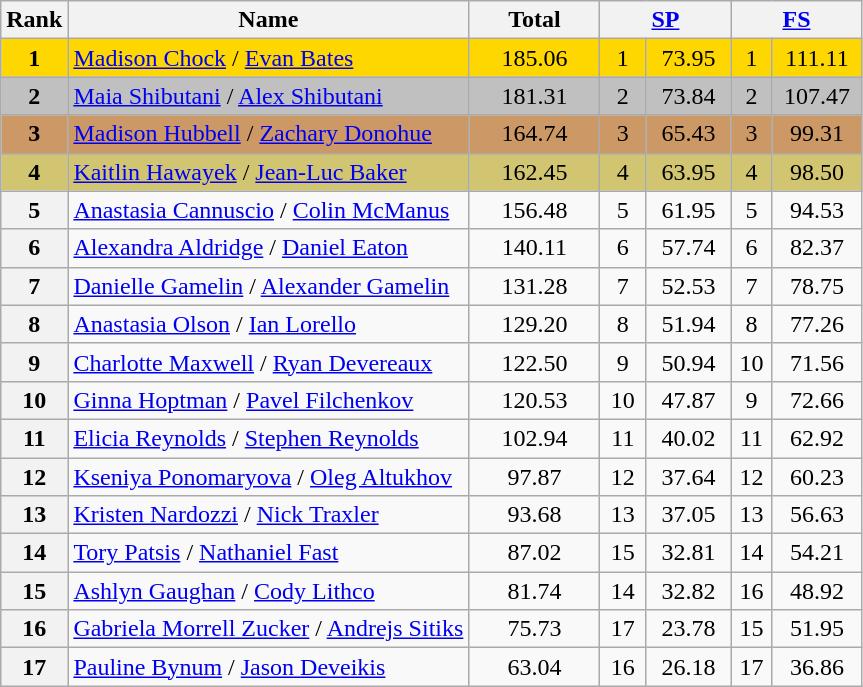<table class="wikitable sortable">
<tr>
<th>Rank</th>
<th>Name</th>
<th width="80px">Total</th>
<th colspan="2" width="80px"><a href='#'>SP</a></th>
<th colspan="2" width="80px"><a href='#'>FS</a></th>
</tr>
<tr bgcolor="gold">
<td align="center"><strong>1</strong></td>
<td><a href='#'>Madison Chock</a> / <a href='#'>Evan Bates</a></td>
<td align="center">185.06</td>
<td align="center">1</td>
<td align="center">73.95</td>
<td align="center">1</td>
<td align="center">111.11</td>
</tr>
<tr bgcolor="silver">
<td align="center"><strong>2</strong></td>
<td><a href='#'>Maia Shibutani</a> / <a href='#'>Alex Shibutani</a></td>
<td align="center">181.31</td>
<td align="center">2</td>
<td align="center">73.84</td>
<td align="center">2</td>
<td align="center">107.47</td>
</tr>
<tr bgcolor="cc9966">
<td align="center"><strong>3</strong></td>
<td><a href='#'>Madison Hubbell</a> / <a href='#'>Zachary Donohue</a></td>
<td align="center">164.74</td>
<td align="center">3</td>
<td align="center">65.43</td>
<td align="center">3</td>
<td align="center">99.31</td>
</tr>
<tr bgcolor="#d1c571">
<td align="center"><strong>4</strong></td>
<td><a href='#'>Kaitlin Hawayek</a> / <a href='#'>Jean-Luc Baker</a></td>
<td align="center">162.45</td>
<td align="center">4</td>
<td align="center">63.95</td>
<td align="center">4</td>
<td align="center">98.50</td>
</tr>
<tr>
<th>5</th>
<td><a href='#'>Anastasia Cannuscio</a> / <a href='#'>Colin McManus</a></td>
<td align="center">156.48</td>
<td align="center">5</td>
<td align="center">61.95</td>
<td align="center">5</td>
<td align="center">94.53</td>
</tr>
<tr>
<th>6</th>
<td><a href='#'>Alexandra Aldridge</a> / <a href='#'>Daniel Eaton</a></td>
<td align="center">140.11</td>
<td align="center">6</td>
<td align="center">57.74</td>
<td align="center">6</td>
<td align="center">82.37</td>
</tr>
<tr>
<th>7</th>
<td><a href='#'>Danielle Gamelin</a> / <a href='#'>Alexander Gamelin</a></td>
<td align="center">131.28</td>
<td align="center">7</td>
<td align="center">52.53</td>
<td align="center">7</td>
<td align="center">78.75</td>
</tr>
<tr>
<th>8</th>
<td><a href='#'>Anastasia Olson</a> / <a href='#'>Ian Lorello</a></td>
<td align="center">129.20</td>
<td align="center">8</td>
<td align="center">51.94</td>
<td align="center">8</td>
<td align="center">77.26</td>
</tr>
<tr>
<th>9</th>
<td><a href='#'>Charlotte Maxwell</a> / <a href='#'>Ryan Devereaux</a></td>
<td align="center">122.50</td>
<td align="center">9</td>
<td align="center">50.94</td>
<td align="center">10</td>
<td align="center">71.56</td>
</tr>
<tr>
<th>10</th>
<td><a href='#'>Ginna Hoptman</a> / <a href='#'>Pavel Filchenkov</a></td>
<td align="center">120.53</td>
<td align="center">10</td>
<td align="center">47.87</td>
<td align="center">9</td>
<td align="center">72.66</td>
</tr>
<tr>
<th>11</th>
<td><a href='#'>Elicia Reynolds</a> / <a href='#'>Stephen Reynolds</a></td>
<td align="center">102.94</td>
<td align="center">11</td>
<td align="center">40.02</td>
<td align="center">11</td>
<td align="center">62.92</td>
</tr>
<tr>
<th>12</th>
<td><a href='#'>Kseniya Ponomaryova</a> / <a href='#'>Oleg Altukhov</a></td>
<td align="center">97.87</td>
<td align="center">12</td>
<td align="center">37.64</td>
<td align="center">12</td>
<td align="center">60.23</td>
</tr>
<tr>
<th>13</th>
<td><a href='#'>Kristen Nardozzi</a> / <a href='#'>Nick Traxler</a></td>
<td align="center">93.68</td>
<td align="center">13</td>
<td align="center">37.05</td>
<td align="center">13</td>
<td align="center">56.63</td>
</tr>
<tr>
<th>14</th>
<td><a href='#'>Tory Patsis</a> / <a href='#'>Nathaniel Fast</a></td>
<td align="center">87.02</td>
<td align="center">15</td>
<td align="center">32.81</td>
<td align="center">14</td>
<td align="center">54.21</td>
</tr>
<tr>
<th>15</th>
<td><a href='#'>Ashlyn Gaughan</a> / <a href='#'>Cody Lithco</a></td>
<td align="center">81.74</td>
<td align="center">14</td>
<td align="center">32.82</td>
<td align="center">16</td>
<td align="center">48.92</td>
</tr>
<tr>
<th>16</th>
<td><a href='#'>Gabriela Morrell Zucker</a> / <a href='#'>Andrejs Sitiks</a></td>
<td align="center">75.73</td>
<td align="center">17</td>
<td align="center">23.78</td>
<td align="center">15</td>
<td align="center">51.95</td>
</tr>
<tr>
<th>17</th>
<td><a href='#'>Pauline Bynum</a> / <a href='#'>Jason Deveikis</a></td>
<td align="center">63.04</td>
<td align="center">16</td>
<td align="center">26.18</td>
<td align="center">17</td>
<td align="center">36.86</td>
</tr>
</table>
